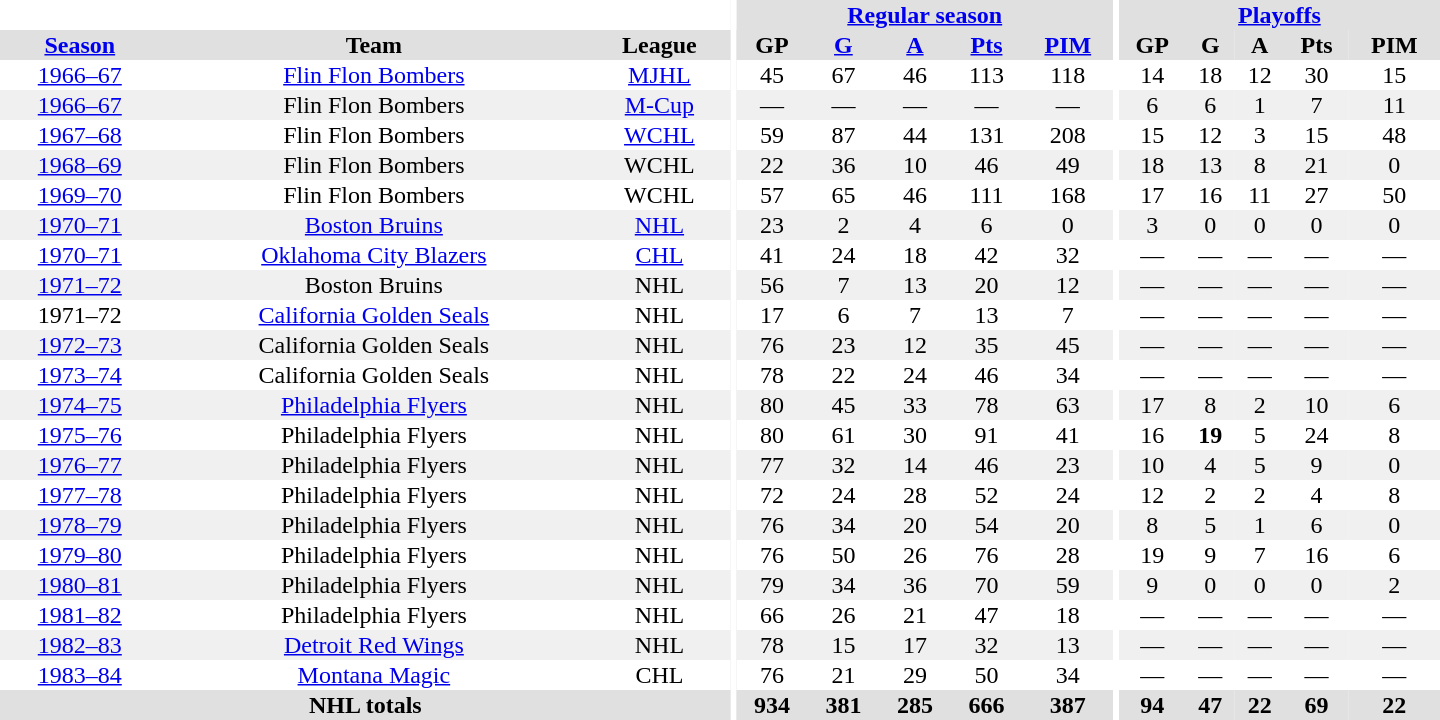<table border="0" cellpadding="1" cellspacing="0" style="text-align:center; width:60em">
<tr bgcolor="#e0e0e0">
<th colspan="3" bgcolor="#ffffff"></th>
<th rowspan="100" bgcolor="#ffffff"></th>
<th colspan="5"><a href='#'>Regular season</a></th>
<th rowspan="100" bgcolor="#ffffff"></th>
<th colspan="5"><a href='#'>Playoffs</a></th>
</tr>
<tr bgcolor="#e0e0e0">
<th><a href='#'>Season</a></th>
<th>Team</th>
<th>League</th>
<th>GP</th>
<th><a href='#'>G</a></th>
<th><a href='#'>A</a></th>
<th><a href='#'>Pts</a></th>
<th><a href='#'>PIM</a></th>
<th>GP</th>
<th>G</th>
<th>A</th>
<th>Pts</th>
<th>PIM</th>
</tr>
<tr>
<td><a href='#'>1966–67</a></td>
<td><a href='#'>Flin Flon Bombers</a></td>
<td><a href='#'>MJHL</a></td>
<td>45</td>
<td>67</td>
<td>46</td>
<td>113</td>
<td>118</td>
<td>14</td>
<td>18</td>
<td>12</td>
<td>30</td>
<td>15</td>
</tr>
<tr bgcolor="#f0f0f0">
<td><a href='#'>1966–67</a></td>
<td>Flin Flon Bombers</td>
<td><a href='#'>M-Cup</a></td>
<td>—</td>
<td>—</td>
<td>—</td>
<td>—</td>
<td>—</td>
<td>6</td>
<td>6</td>
<td>1</td>
<td>7</td>
<td>11</td>
</tr>
<tr>
<td><a href='#'>1967–68</a></td>
<td>Flin Flon Bombers</td>
<td><a href='#'>WCHL</a></td>
<td>59</td>
<td>87</td>
<td>44</td>
<td>131</td>
<td>208</td>
<td>15</td>
<td>12</td>
<td>3</td>
<td>15</td>
<td>48</td>
</tr>
<tr bgcolor="#f0f0f0">
<td><a href='#'>1968–69</a></td>
<td>Flin Flon Bombers</td>
<td>WCHL</td>
<td>22</td>
<td>36</td>
<td>10</td>
<td>46</td>
<td>49</td>
<td>18</td>
<td>13</td>
<td>8</td>
<td>21</td>
<td>0</td>
</tr>
<tr>
<td><a href='#'>1969–70</a></td>
<td>Flin Flon Bombers</td>
<td>WCHL</td>
<td>57</td>
<td>65</td>
<td>46</td>
<td>111</td>
<td>168</td>
<td>17</td>
<td>16</td>
<td>11</td>
<td>27</td>
<td>50</td>
</tr>
<tr bgcolor="#f0f0f0">
<td><a href='#'>1970–71</a></td>
<td><a href='#'>Boston Bruins</a></td>
<td><a href='#'>NHL</a></td>
<td>23</td>
<td>2</td>
<td>4</td>
<td>6</td>
<td>0</td>
<td>3</td>
<td>0</td>
<td>0</td>
<td>0</td>
<td>0</td>
</tr>
<tr>
<td><a href='#'>1970–71</a></td>
<td><a href='#'>Oklahoma City Blazers</a></td>
<td><a href='#'>CHL</a></td>
<td>41</td>
<td>24</td>
<td>18</td>
<td>42</td>
<td>32</td>
<td>—</td>
<td>—</td>
<td>—</td>
<td>—</td>
<td>—</td>
</tr>
<tr bgcolor="#f0f0f0">
<td><a href='#'>1971–72</a></td>
<td>Boston Bruins</td>
<td>NHL</td>
<td>56</td>
<td>7</td>
<td>13</td>
<td>20</td>
<td>12</td>
<td>—</td>
<td>—</td>
<td>—</td>
<td>—</td>
<td>—</td>
</tr>
<tr>
<td>1971–72</td>
<td><a href='#'>California Golden Seals</a></td>
<td>NHL</td>
<td>17</td>
<td>6</td>
<td>7</td>
<td>13</td>
<td>7</td>
<td>—</td>
<td>—</td>
<td>—</td>
<td>—</td>
<td>—</td>
</tr>
<tr bgcolor="#f0f0f0">
<td><a href='#'>1972–73</a></td>
<td>California Golden Seals</td>
<td>NHL</td>
<td>76</td>
<td>23</td>
<td>12</td>
<td>35</td>
<td>45</td>
<td>—</td>
<td>—</td>
<td>—</td>
<td>—</td>
<td>—</td>
</tr>
<tr>
<td><a href='#'>1973–74</a></td>
<td>California Golden Seals</td>
<td>NHL</td>
<td>78</td>
<td>22</td>
<td>24</td>
<td>46</td>
<td>34</td>
<td>—</td>
<td>—</td>
<td>—</td>
<td>—</td>
<td>—</td>
</tr>
<tr bgcolor="#f0f0f0">
<td><a href='#'>1974–75</a></td>
<td><a href='#'>Philadelphia Flyers</a></td>
<td>NHL</td>
<td>80</td>
<td>45</td>
<td>33</td>
<td>78</td>
<td>63</td>
<td>17</td>
<td>8</td>
<td>2</td>
<td>10</td>
<td>6</td>
</tr>
<tr>
<td><a href='#'>1975–76</a></td>
<td>Philadelphia Flyers</td>
<td>NHL</td>
<td>80</td>
<td>61</td>
<td>30</td>
<td>91</td>
<td>41</td>
<td>16</td>
<td><strong>19</strong></td>
<td>5</td>
<td>24</td>
<td>8</td>
</tr>
<tr bgcolor="#f0f0f0">
<td><a href='#'>1976–77</a></td>
<td>Philadelphia Flyers</td>
<td>NHL</td>
<td>77</td>
<td>32</td>
<td>14</td>
<td>46</td>
<td>23</td>
<td>10</td>
<td>4</td>
<td>5</td>
<td>9</td>
<td>0</td>
</tr>
<tr>
<td><a href='#'>1977–78</a></td>
<td>Philadelphia Flyers</td>
<td>NHL</td>
<td>72</td>
<td>24</td>
<td>28</td>
<td>52</td>
<td>24</td>
<td>12</td>
<td>2</td>
<td>2</td>
<td>4</td>
<td>8</td>
</tr>
<tr bgcolor="#f0f0f0">
<td><a href='#'>1978–79</a></td>
<td>Philadelphia Flyers</td>
<td>NHL</td>
<td>76</td>
<td>34</td>
<td>20</td>
<td>54</td>
<td>20</td>
<td>8</td>
<td>5</td>
<td>1</td>
<td>6</td>
<td>0</td>
</tr>
<tr>
<td><a href='#'>1979–80</a></td>
<td>Philadelphia Flyers</td>
<td>NHL</td>
<td>76</td>
<td>50</td>
<td>26</td>
<td>76</td>
<td>28</td>
<td>19</td>
<td>9</td>
<td>7</td>
<td>16</td>
<td>6</td>
</tr>
<tr bgcolor="#f0f0f0">
<td><a href='#'>1980–81</a></td>
<td>Philadelphia Flyers</td>
<td>NHL</td>
<td>79</td>
<td>34</td>
<td>36</td>
<td>70</td>
<td>59</td>
<td>9</td>
<td>0</td>
<td>0</td>
<td>0</td>
<td>2</td>
</tr>
<tr>
<td><a href='#'>1981–82</a></td>
<td>Philadelphia Flyers</td>
<td>NHL</td>
<td>66</td>
<td>26</td>
<td>21</td>
<td>47</td>
<td>18</td>
<td>—</td>
<td>—</td>
<td>—</td>
<td>—</td>
<td>—</td>
</tr>
<tr bgcolor="#f0f0f0">
<td><a href='#'>1982–83</a></td>
<td><a href='#'>Detroit Red Wings</a></td>
<td>NHL</td>
<td>78</td>
<td>15</td>
<td>17</td>
<td>32</td>
<td>13</td>
<td>—</td>
<td>—</td>
<td>—</td>
<td>—</td>
<td>—</td>
</tr>
<tr>
<td><a href='#'>1983–84</a></td>
<td><a href='#'>Montana Magic</a></td>
<td>CHL</td>
<td>76</td>
<td>21</td>
<td>29</td>
<td>50</td>
<td>34</td>
<td>—</td>
<td>—</td>
<td>—</td>
<td>—</td>
<td>—</td>
</tr>
<tr bgcolor="#e0e0e0">
<th colspan="3">NHL totals</th>
<th>934</th>
<th>381</th>
<th>285</th>
<th>666</th>
<th>387</th>
<th>94</th>
<th>47</th>
<th>22</th>
<th>69</th>
<th>22</th>
</tr>
</table>
